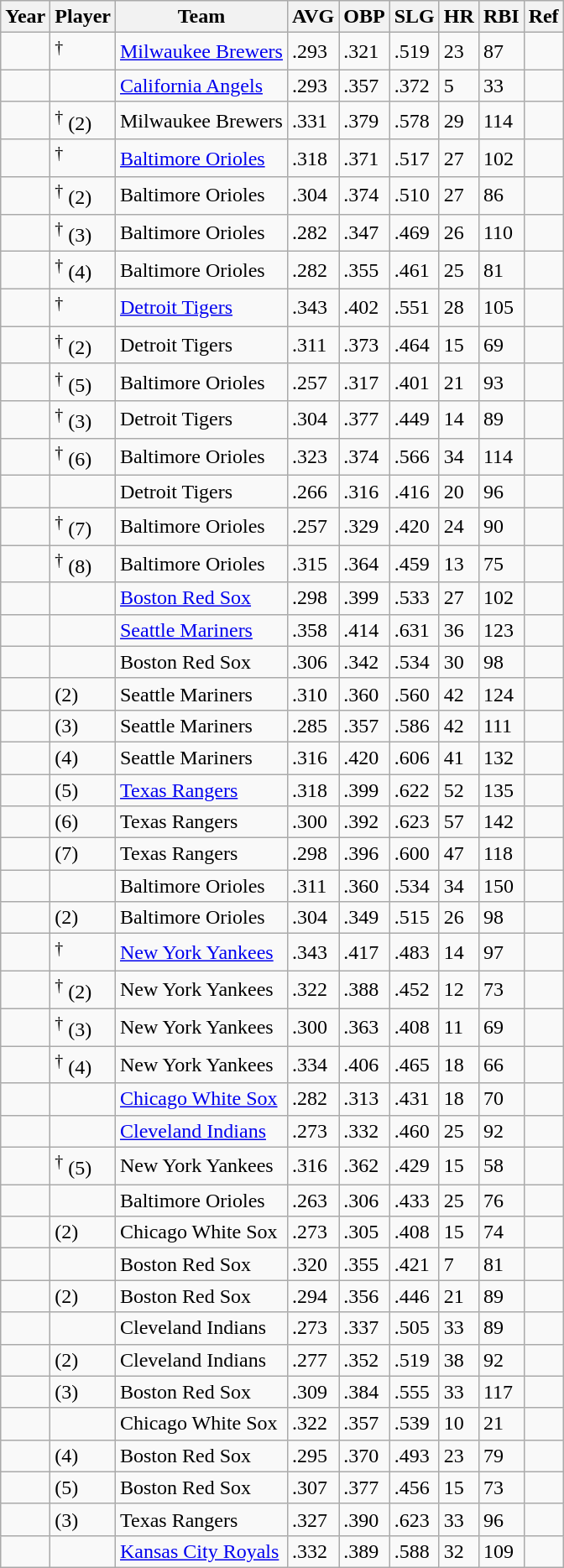<table class="wikitable sortable" border="1">
<tr>
<th>Year</th>
<th>Player</th>
<th>Team</th>
<th>AVG</th>
<th>OBP</th>
<th>SLG</th>
<th>HR</th>
<th>RBI</th>
<th class="unsortable">Ref</th>
</tr>
<tr>
<td></td>
<td><sup>†</sup></td>
<td><a href='#'>Milwaukee Brewers</a></td>
<td>.293</td>
<td>.321</td>
<td>.519</td>
<td>23</td>
<td>87</td>
<td></td>
</tr>
<tr>
<td></td>
<td></td>
<td><a href='#'>California Angels</a></td>
<td>.293</td>
<td>.357</td>
<td>.372</td>
<td>5</td>
<td>33</td>
<td></td>
</tr>
<tr>
<td></td>
<td><sup>†</sup> (2)</td>
<td>Milwaukee Brewers</td>
<td>.331</td>
<td>.379</td>
<td>.578</td>
<td>29</td>
<td>114</td>
<td></td>
</tr>
<tr>
<td></td>
<td><sup>†</sup></td>
<td><a href='#'>Baltimore Orioles</a></td>
<td>.318</td>
<td>.371</td>
<td>.517</td>
<td>27</td>
<td>102</td>
<td></td>
</tr>
<tr>
<td></td>
<td><sup>†</sup> (2)</td>
<td>Baltimore Orioles</td>
<td>.304</td>
<td>.374</td>
<td>.510</td>
<td>27</td>
<td>86</td>
<td></td>
</tr>
<tr>
<td></td>
<td><sup>†</sup> (3)</td>
<td>Baltimore Orioles</td>
<td>.282</td>
<td>.347</td>
<td>.469</td>
<td>26</td>
<td>110</td>
<td></td>
</tr>
<tr>
<td></td>
<td><sup>†</sup> (4)</td>
<td>Baltimore Orioles</td>
<td>.282</td>
<td>.355</td>
<td>.461</td>
<td>25</td>
<td>81</td>
<td></td>
</tr>
<tr>
<td></td>
<td><sup>†</sup></td>
<td><a href='#'>Detroit Tigers</a></td>
<td>.343</td>
<td>.402</td>
<td>.551</td>
<td>28</td>
<td>105</td>
<td></td>
</tr>
<tr>
<td></td>
<td><sup>†</sup> (2)</td>
<td>Detroit Tigers</td>
<td>.311</td>
<td>.373</td>
<td>.464</td>
<td>15</td>
<td>69</td>
<td></td>
</tr>
<tr>
<td></td>
<td><sup>†</sup> (5)</td>
<td>Baltimore Orioles</td>
<td>.257</td>
<td>.317</td>
<td>.401</td>
<td>21</td>
<td>93</td>
<td></td>
</tr>
<tr>
<td></td>
<td><sup>†</sup> (3)</td>
<td>Detroit Tigers</td>
<td>.304</td>
<td>.377</td>
<td>.449</td>
<td>14</td>
<td>89</td>
<td></td>
</tr>
<tr>
<td></td>
<td><sup>†</sup> (6)</td>
<td>Baltimore Orioles</td>
<td>.323</td>
<td>.374</td>
<td>.566</td>
<td>34</td>
<td>114</td>
<td></td>
</tr>
<tr>
<td></td>
<td></td>
<td>Detroit Tigers</td>
<td>.266</td>
<td>.316</td>
<td>.416</td>
<td>20</td>
<td>96</td>
<td></td>
</tr>
<tr>
<td></td>
<td><sup>†</sup> (7)</td>
<td>Baltimore Orioles</td>
<td>.257</td>
<td>.329</td>
<td>.420</td>
<td>24</td>
<td>90</td>
<td></td>
</tr>
<tr>
<td></td>
<td><sup>†</sup> (8)</td>
<td>Baltimore Orioles</td>
<td>.315</td>
<td>.364</td>
<td>.459</td>
<td>13</td>
<td>75</td>
<td></td>
</tr>
<tr>
<td></td>
<td></td>
<td><a href='#'>Boston Red Sox</a></td>
<td>.298</td>
<td>.399</td>
<td>.533</td>
<td>27</td>
<td>102</td>
<td></td>
</tr>
<tr>
<td></td>
<td></td>
<td><a href='#'>Seattle Mariners</a></td>
<td>.358</td>
<td>.414</td>
<td>.631</td>
<td>36</td>
<td>123</td>
<td></td>
</tr>
<tr>
<td></td>
<td></td>
<td>Boston Red Sox</td>
<td>.306</td>
<td>.342</td>
<td>.534</td>
<td>30</td>
<td>98</td>
<td></td>
</tr>
<tr>
<td></td>
<td> (2)</td>
<td>Seattle Mariners</td>
<td>.310</td>
<td>.360</td>
<td>.560</td>
<td>42</td>
<td>124</td>
<td></td>
</tr>
<tr>
<td></td>
<td> (3)</td>
<td>Seattle Mariners</td>
<td>.285</td>
<td>.357</td>
<td>.586</td>
<td>42</td>
<td>111</td>
<td></td>
</tr>
<tr>
<td></td>
<td> (4)</td>
<td>Seattle Mariners</td>
<td>.316</td>
<td>.420</td>
<td>.606</td>
<td>41</td>
<td>132</td>
<td></td>
</tr>
<tr>
<td></td>
<td> (5)</td>
<td><a href='#'>Texas Rangers</a></td>
<td>.318</td>
<td>.399</td>
<td>.622</td>
<td>52</td>
<td>135</td>
<td></td>
</tr>
<tr>
<td></td>
<td> (6)</td>
<td>Texas Rangers</td>
<td>.300</td>
<td>.392</td>
<td>.623</td>
<td>57</td>
<td>142</td>
<td></td>
</tr>
<tr>
<td></td>
<td> (7)</td>
<td>Texas Rangers</td>
<td>.298</td>
<td>.396</td>
<td>.600</td>
<td>47</td>
<td>118</td>
<td></td>
</tr>
<tr>
<td></td>
<td></td>
<td>Baltimore Orioles</td>
<td>.311</td>
<td>.360</td>
<td>.534</td>
<td>34</td>
<td>150</td>
<td></td>
</tr>
<tr>
<td></td>
<td> (2)</td>
<td>Baltimore Orioles</td>
<td>.304</td>
<td>.349</td>
<td>.515</td>
<td>26</td>
<td>98</td>
<td></td>
</tr>
<tr>
<td></td>
<td><sup>†</sup></td>
<td><a href='#'>New York Yankees</a></td>
<td>.343</td>
<td>.417</td>
<td>.483</td>
<td>14</td>
<td>97</td>
<td></td>
</tr>
<tr>
<td></td>
<td><sup>†</sup> (2)</td>
<td>New York Yankees</td>
<td>.322</td>
<td>.388</td>
<td>.452</td>
<td>12</td>
<td>73</td>
<td></td>
</tr>
<tr>
<td></td>
<td><sup>†</sup> (3)</td>
<td>New York Yankees</td>
<td>.300</td>
<td>.363</td>
<td>.408</td>
<td>11</td>
<td>69</td>
<td></td>
</tr>
<tr>
<td></td>
<td><sup>†</sup> (4)</td>
<td>New York Yankees</td>
<td>.334</td>
<td>.406</td>
<td>.465</td>
<td>18</td>
<td>66</td>
<td></td>
</tr>
<tr>
<td></td>
<td></td>
<td><a href='#'>Chicago White Sox</a></td>
<td>.282</td>
<td>.313</td>
<td>.431</td>
<td>18</td>
<td>70</td>
<td></td>
</tr>
<tr>
<td></td>
<td></td>
<td><a href='#'>Cleveland Indians</a></td>
<td>.273</td>
<td>.332</td>
<td>.460</td>
<td>25</td>
<td>92</td>
<td></td>
</tr>
<tr>
<td></td>
<td><sup>†</sup> (5)</td>
<td>New York Yankees</td>
<td>.316</td>
<td>.362</td>
<td>.429</td>
<td>15</td>
<td>58</td>
<td></td>
</tr>
<tr>
<td></td>
<td></td>
<td>Baltimore Orioles</td>
<td>.263</td>
<td>.306</td>
<td>.433</td>
<td>25</td>
<td>76</td>
<td></td>
</tr>
<tr>
<td></td>
<td> (2)</td>
<td>Chicago White Sox</td>
<td>.273</td>
<td>.305</td>
<td>.408</td>
<td>15</td>
<td>74</td>
<td></td>
</tr>
<tr>
<td></td>
<td></td>
<td>Boston Red Sox</td>
<td>.320</td>
<td>.355</td>
<td>.421</td>
<td>7</td>
<td>81</td>
<td></td>
</tr>
<tr>
<td></td>
<td> (2)</td>
<td>Boston Red Sox</td>
<td>.294</td>
<td>.356</td>
<td>.446</td>
<td>21</td>
<td>89</td>
<td></td>
</tr>
<tr>
<td></td>
<td></td>
<td>Cleveland Indians</td>
<td>.273</td>
<td>.337</td>
<td>.505</td>
<td>33</td>
<td>89</td>
<td></td>
</tr>
<tr>
<td></td>
<td> (2)</td>
<td>Cleveland Indians</td>
<td>.277</td>
<td>.352</td>
<td>.519</td>
<td>38</td>
<td>92</td>
<td></td>
</tr>
<tr>
<td></td>
<td> (3)</td>
<td>Boston Red Sox</td>
<td>.309</td>
<td>.384</td>
<td>.555</td>
<td>33</td>
<td>117</td>
<td></td>
</tr>
<tr>
<td></td>
<td></td>
<td>Chicago White Sox</td>
<td>.322</td>
<td>.357</td>
<td>.539</td>
<td>10</td>
<td>21</td>
<td></td>
</tr>
<tr>
<td></td>
<td> (4)</td>
<td>Boston Red Sox</td>
<td>.295</td>
<td>.370</td>
<td>.493</td>
<td>23</td>
<td>79</td>
<td></td>
</tr>
<tr>
<td></td>
<td> (5)</td>
<td>Boston Red Sox</td>
<td>.307</td>
<td>.377</td>
<td>.456</td>
<td>15</td>
<td>73</td>
<td></td>
</tr>
<tr>
<td></td>
<td> (3)</td>
<td>Texas Rangers</td>
<td>.327</td>
<td>.390</td>
<td>.623</td>
<td>33</td>
<td>96</td>
<td></td>
</tr>
<tr>
<td></td>
<td></td>
<td><a href='#'>Kansas City Royals</a></td>
<td>.332</td>
<td>.389</td>
<td>.588</td>
<td>32</td>
<td>109</td>
<td></td>
</tr>
</table>
